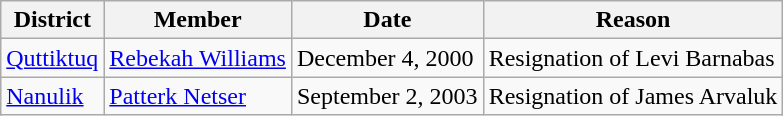<table class="wikitable">
<tr>
<th>District</th>
<th>Member</th>
<th>Date</th>
<th>Reason</th>
</tr>
<tr>
<td><a href='#'>Quttiktuq</a></td>
<td><a href='#'>Rebekah Williams</a></td>
<td>December 4, 2000</td>
<td>Resignation of Levi Barnabas</td>
</tr>
<tr>
<td><a href='#'>Nanulik</a></td>
<td><a href='#'>Patterk Netser</a></td>
<td>September 2, 2003</td>
<td>Resignation of James Arvaluk</td>
</tr>
</table>
